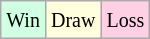<table class="wikitable">
<tr>
<td style="background-color: #d0ffe3;"><small>Win</small></td>
<td style="background-color: #ffffdd;"><small>Draw</small></td>
<td style="background-color: #ffd0e3;"><small>Loss</small></td>
</tr>
</table>
